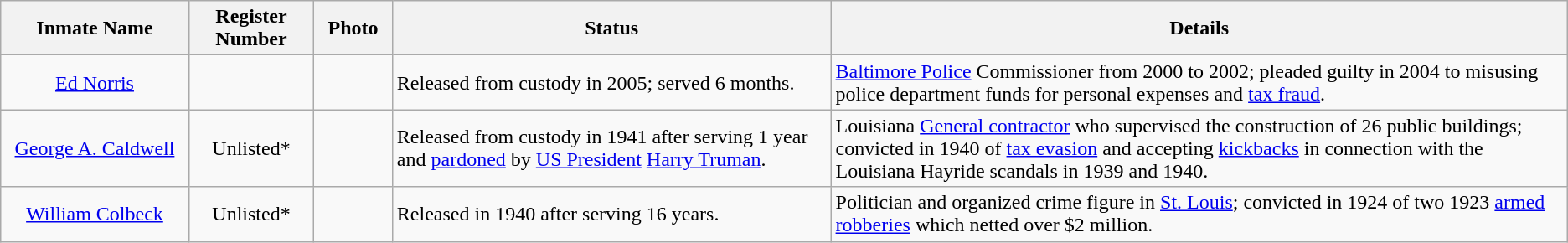<table class="wikitable sortable">
<tr>
<th width=12%>Inmate Name</th>
<th width=8%>Register Number</th>
<th width=5%>Photo</th>
<th width=28%>Status</th>
<th width=52%>Details</th>
</tr>
<tr>
<td style="text-align:center;"><a href='#'>Ed Norris</a></td>
<td style="text-align:center;"></td>
<td></td>
<td>Released from custody in 2005; served 6 months.</td>
<td><a href='#'>Baltimore Police</a> Commissioner from 2000 to 2002; pleaded guilty in 2004 to misusing police department funds for personal expenses and <a href='#'>tax fraud</a>.</td>
</tr>
<tr>
<td style="text-align:center;"><a href='#'>George A. Caldwell</a></td>
<td style="text-align:center;">Unlisted*</td>
<td></td>
<td>Released from custody in 1941 after serving 1 year and <a href='#'>pardoned</a> by <a href='#'>US President</a> <a href='#'>Harry Truman</a>.</td>
<td>Louisiana <a href='#'>General contractor</a> who supervised the construction of 26 public buildings; convicted in 1940 of <a href='#'>tax evasion</a> and accepting <a href='#'>kickbacks</a> in connection with the Louisiana Hayride scandals in 1939 and 1940.</td>
</tr>
<tr>
<td style="text-align:center;"><a href='#'>William Colbeck</a></td>
<td style="text-align:center;">Unlisted*</td>
<td></td>
<td>Released in 1940 after serving 16 years.</td>
<td>Politician and organized crime figure in <a href='#'>St. Louis</a>; convicted in 1924 of two 1923 <a href='#'>armed robberies</a> which netted over $2 million.</td>
</tr>
</table>
